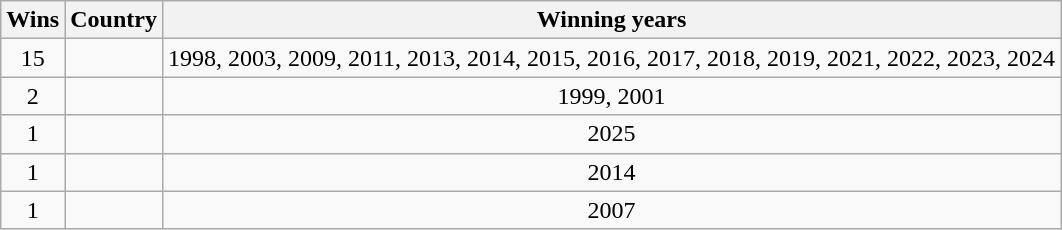<table class="wikitable sortable">
<tr>
<th>Wins</th>
<th>Country</th>
<th>Winning years</th>
</tr>
<tr>
<td align="center">15</td>
<td></td>
<td align="center">1998, 2003, 2009, 2011, 2013, 2014, 2015, 2016, 2017, 2018, 2019, 2021, 2022, 2023, 2024</td>
</tr>
<tr>
<td align="center">2</td>
<td></td>
<td align="center">1999, 2001</td>
</tr>
<tr>
<td align="center">1</td>
<td></td>
<td align="center">2025</td>
</tr>
<tr>
<td align="center">1</td>
<td></td>
<td align="center">2014</td>
</tr>
<tr>
<td align="center">1</td>
<td></td>
<td align="center">2007</td>
</tr>
</table>
